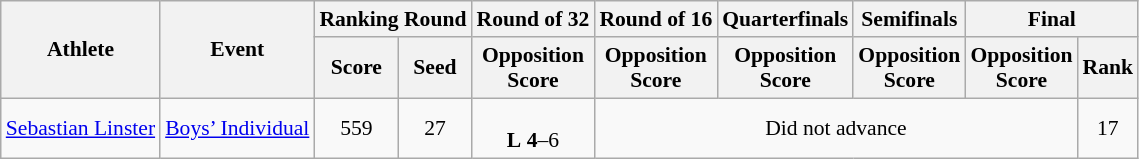<table class="wikitable" border="1" style="font-size:90%">
<tr>
<th rowspan=2>Athlete</th>
<th rowspan=2>Event</th>
<th colspan=2>Ranking Round</th>
<th>Round of 32</th>
<th>Round of 16</th>
<th>Quarterfinals</th>
<th>Semifinals</th>
<th colspan=2>Final</th>
</tr>
<tr>
<th>Score</th>
<th>Seed</th>
<th>Opposition<br>Score</th>
<th>Opposition<br>Score</th>
<th>Opposition<br>Score</th>
<th>Opposition<br>Score</th>
<th>Opposition<br>Score</th>
<th>Rank</th>
</tr>
<tr>
<td><a href='#'>Sebastian Linster</a></td>
<td><a href='#'>Boys’ Individual</a></td>
<td align=center>559</td>
<td align=center>27</td>
<td align=center> <br> <strong>L</strong> <strong>4</strong>–6</td>
<td colspan=4 align=center>Did not advance</td>
<td align=center>17</td>
</tr>
</table>
